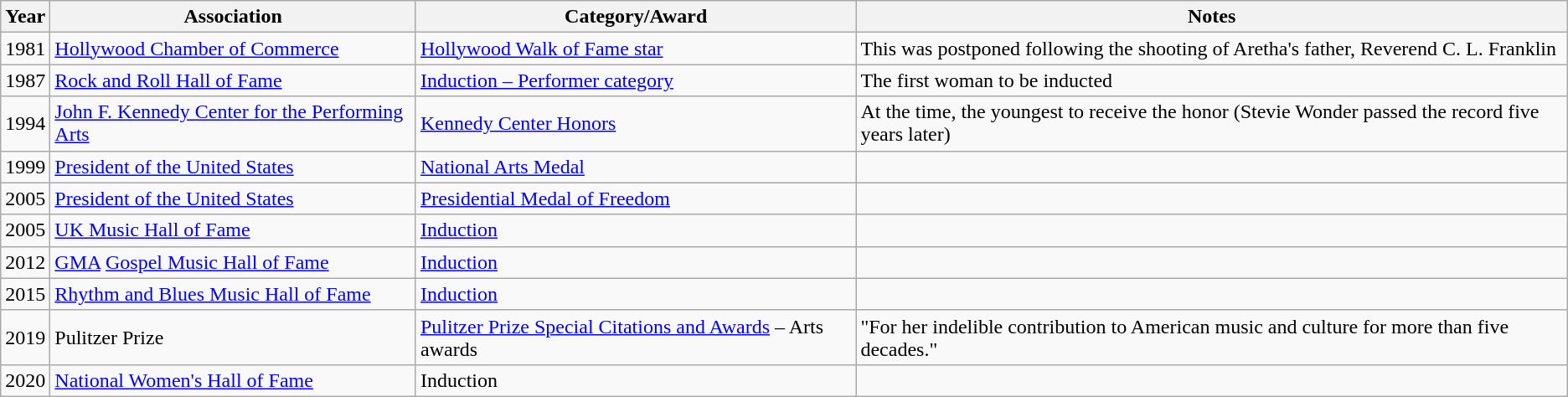<table class="wikitable">
<tr>
<th>Year</th>
<th>Association</th>
<th>Category/Award</th>
<th>Notes</th>
</tr>
<tr>
<td>1981</td>
<td><a href='#'>Hollywood Chamber of Commerce</a></td>
<td><a href='#'>Hollywood Walk of Fame star</a></td>
<td>This was postponed following the shooting of Aretha's father, Reverend C. L. Franklin</td>
</tr>
<tr>
<td>1987</td>
<td><a href='#'>Rock and Roll Hall of Fame</a></td>
<td><a href='#'>Induction – Performer category</a></td>
<td>The first woman to be inducted</td>
</tr>
<tr>
<td>1994</td>
<td><a href='#'>John F. Kennedy Center for the Performing Arts</a></td>
<td><a href='#'>Kennedy Center Honors</a></td>
<td>At the time, the youngest to receive the honor (Stevie Wonder passed the record five years later)</td>
</tr>
<tr>
<td>1999</td>
<td><a href='#'>President of the United States</a></td>
<td><a href='#'>National Arts Medal</a></td>
<td></td>
</tr>
<tr>
<td>2005</td>
<td><a href='#'>President of the United States</a></td>
<td><a href='#'>Presidential Medal of Freedom</a></td>
<td></td>
</tr>
<tr>
<td>2005</td>
<td><a href='#'>UK Music Hall of Fame</a></td>
<td><a href='#'>Induction</a></td>
<td></td>
</tr>
<tr>
<td>2012</td>
<td><a href='#'>GMA</a> <a href='#'>Gospel Music Hall of Fame</a></td>
<td><a href='#'>Induction</a></td>
<td></td>
</tr>
<tr>
<td>2015</td>
<td><a href='#'>Rhythm and Blues Music Hall of Fame</a></td>
<td><a href='#'>Induction</a></td>
<td></td>
</tr>
<tr>
<td>2019</td>
<td>Pulitzer Prize</td>
<td><a href='#'>Pulitzer Prize Special Citations and Awards</a> – Arts awards</td>
<td>"For her indelible contribution to American music and culture for more than five decades."</td>
</tr>
<tr>
<td>2020</td>
<td><a href='#'>National Women's Hall of Fame</a></td>
<td>Induction</td>
<td></td>
</tr>
</table>
